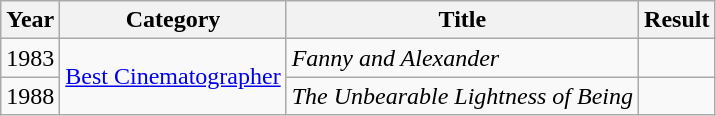<table class="wikitable">
<tr>
<th>Year</th>
<th>Category</th>
<th>Title</th>
<th>Result</th>
</tr>
<tr>
<td>1983</td>
<td rowspan=2><a href='#'>Best Cinematographer</a></td>
<td><em>Fanny and Alexander</em></td>
<td></td>
</tr>
<tr>
<td>1988</td>
<td><em>The Unbearable Lightness of Being</em></td>
<td></td>
</tr>
</table>
